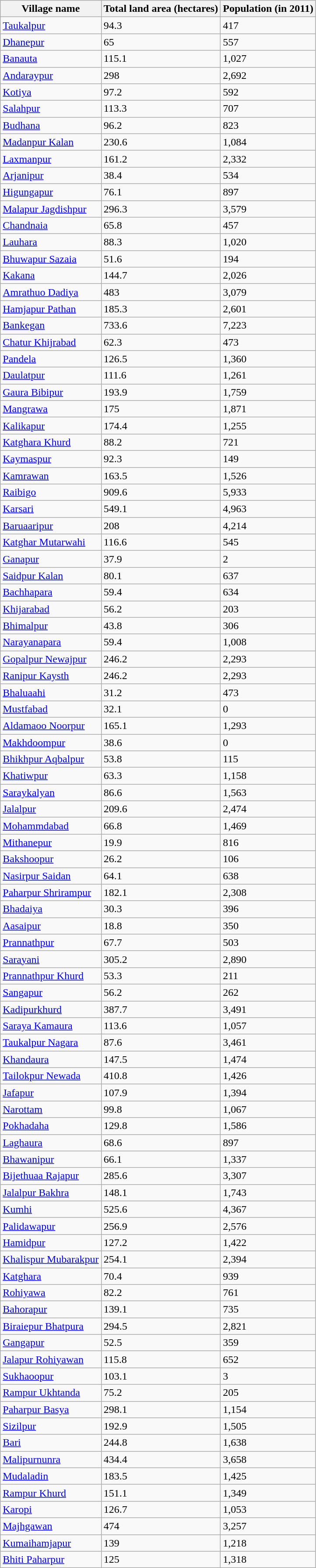<table class="wikitable sortable">
<tr>
<th>Village name</th>
<th>Total land area (hectares)</th>
<th>Population (in 2011)</th>
</tr>
<tr>
<td><a href='#'>Taukalpur</a></td>
<td>94.3</td>
<td>417</td>
</tr>
<tr>
<td><a href='#'>Dhanepur</a></td>
<td>65</td>
<td>557</td>
</tr>
<tr>
<td><a href='#'>Banauta</a></td>
<td>115.1</td>
<td>1,027</td>
</tr>
<tr>
<td><a href='#'>Andaraypur</a></td>
<td>298</td>
<td>2,692</td>
</tr>
<tr>
<td><a href='#'>Kotiya</a></td>
<td>97.2</td>
<td>592</td>
</tr>
<tr>
<td><a href='#'>Salahpur</a></td>
<td>113.3</td>
<td>707</td>
</tr>
<tr>
<td><a href='#'>Budhana</a></td>
<td>96.2</td>
<td>823</td>
</tr>
<tr>
<td><a href='#'>Madanpur Kalan</a></td>
<td>230.6</td>
<td>1,084</td>
</tr>
<tr>
<td><a href='#'>Laxmanpur</a></td>
<td>161.2</td>
<td>2,332</td>
</tr>
<tr>
<td><a href='#'>Arjanipur</a></td>
<td>38.4</td>
<td>534</td>
</tr>
<tr>
<td><a href='#'>Higungapur</a></td>
<td>76.1</td>
<td>897</td>
</tr>
<tr>
<td><a href='#'>Malapur Jagdishpur</a></td>
<td>296.3</td>
<td>3,579</td>
</tr>
<tr>
<td><a href='#'>Chandnaia</a></td>
<td>65.8</td>
<td>457</td>
</tr>
<tr>
<td><a href='#'>Lauhara</a></td>
<td>88.3</td>
<td>1,020</td>
</tr>
<tr>
<td><a href='#'>Bhuwapur Sazaia</a></td>
<td>51.6</td>
<td>194</td>
</tr>
<tr>
<td><a href='#'>Kakana</a></td>
<td>144.7</td>
<td>2,026</td>
</tr>
<tr>
<td><a href='#'>Amrathuo Dadiya</a></td>
<td>483</td>
<td>3,079</td>
</tr>
<tr>
<td><a href='#'>Hamjapur Pathan</a></td>
<td>185.3</td>
<td>2,601</td>
</tr>
<tr>
<td><a href='#'>Bankegan</a></td>
<td>733.6</td>
<td>7,223</td>
</tr>
<tr>
<td><a href='#'>Chatur Khijrabad</a></td>
<td>62.3</td>
<td>473</td>
</tr>
<tr>
<td><a href='#'>Pandela</a></td>
<td>126.5</td>
<td>1,360</td>
</tr>
<tr>
<td><a href='#'>Daulatpur</a></td>
<td>111.6</td>
<td>1,261</td>
</tr>
<tr>
<td><a href='#'>Gaura Bibipur</a></td>
<td>193.9</td>
<td>1,759</td>
</tr>
<tr>
<td><a href='#'>Mangrawa</a></td>
<td>175</td>
<td>1,871</td>
</tr>
<tr>
<td><a href='#'>Kalikapur</a></td>
<td>174.4</td>
<td>1,255</td>
</tr>
<tr>
<td><a href='#'>Katghara Khurd</a></td>
<td>88.2</td>
<td>721</td>
</tr>
<tr>
<td><a href='#'>Kaymaspur</a></td>
<td>92.3</td>
<td>149</td>
</tr>
<tr>
<td><a href='#'>Kamrawan</a></td>
<td>163.5</td>
<td>1,526</td>
</tr>
<tr>
<td><a href='#'>Raibigo</a></td>
<td>909.6</td>
<td>5,933</td>
</tr>
<tr>
<td><a href='#'>Karsari</a></td>
<td>549.1</td>
<td>4,963</td>
</tr>
<tr>
<td><a href='#'>Baruaaripur</a></td>
<td>208</td>
<td>4,214</td>
</tr>
<tr>
<td><a href='#'>Katghar Mutarwahi</a></td>
<td>116.6</td>
<td>545</td>
</tr>
<tr>
<td><a href='#'>Ganapur</a></td>
<td>37.9</td>
<td>2</td>
</tr>
<tr>
<td><a href='#'>Saidpur Kalan</a></td>
<td>80.1</td>
<td>637</td>
</tr>
<tr>
<td><a href='#'>Bachhapara</a></td>
<td>59.4</td>
<td>634</td>
</tr>
<tr>
<td><a href='#'>Khijarabad</a></td>
<td>56.2</td>
<td>203</td>
</tr>
<tr>
<td><a href='#'>Bhimalpur</a></td>
<td>43.8</td>
<td>306</td>
</tr>
<tr>
<td><a href='#'>Narayanapara</a></td>
<td>59.4</td>
<td>1,008</td>
</tr>
<tr>
<td><a href='#'>Gopalpur Newajpur</a></td>
<td>246.2</td>
<td>2,293</td>
</tr>
<tr>
<td><a href='#'>Ranipur Kaysth</a></td>
<td>246.2</td>
<td>2,293</td>
</tr>
<tr>
<td><a href='#'>Bhaluaahi</a></td>
<td>31.2</td>
<td>473</td>
</tr>
<tr>
<td><a href='#'>Mustfabad</a></td>
<td>32.1</td>
<td>0</td>
</tr>
<tr>
<td><a href='#'>Aldamaoo Noorpur</a></td>
<td>165.1</td>
<td>1,293</td>
</tr>
<tr>
<td><a href='#'>Makhdoompur</a></td>
<td>38.6</td>
<td>0</td>
</tr>
<tr>
<td><a href='#'>Bhikhpur Aqbalpur</a></td>
<td>53.8</td>
<td>115</td>
</tr>
<tr>
<td><a href='#'>Khatiwpur</a></td>
<td>63.3</td>
<td>1,158</td>
</tr>
<tr>
<td><a href='#'>Saraykalyan</a></td>
<td>86.6</td>
<td>1,563</td>
</tr>
<tr>
<td><a href='#'>Jalalpur</a></td>
<td>209.6</td>
<td>2,474</td>
</tr>
<tr>
<td><a href='#'>Mohammdabad</a></td>
<td>66.8</td>
<td>1,469</td>
</tr>
<tr>
<td><a href='#'>Mithanepur</a></td>
<td>19.9</td>
<td>816</td>
</tr>
<tr>
<td><a href='#'>Bakshoopur</a></td>
<td>26.2</td>
<td>106</td>
</tr>
<tr>
<td><a href='#'>Nasirpur Saidan</a></td>
<td>64.1</td>
<td>638</td>
</tr>
<tr>
<td><a href='#'>Paharpur Shrirampur</a></td>
<td>182.1</td>
<td>2,308</td>
</tr>
<tr>
<td><a href='#'>Bhadaiya</a></td>
<td>30.3</td>
<td>396</td>
</tr>
<tr>
<td><a href='#'>Aasaipur</a></td>
<td>18.8</td>
<td>350</td>
</tr>
<tr>
<td><a href='#'>Prannathpur</a></td>
<td>67.7</td>
<td>503</td>
</tr>
<tr>
<td><a href='#'>Sarayani</a></td>
<td>305.2</td>
<td>2,890</td>
</tr>
<tr>
<td><a href='#'>Prannathpur Khurd</a></td>
<td>53.3</td>
<td>211</td>
</tr>
<tr>
<td><a href='#'>Sangapur</a></td>
<td>56.2</td>
<td>262</td>
</tr>
<tr>
<td><a href='#'>Kadipurkhurd</a></td>
<td>387.7</td>
<td>3,491</td>
</tr>
<tr>
<td><a href='#'>Saraya Kamaura</a></td>
<td>113.6</td>
<td>1,057</td>
</tr>
<tr>
<td><a href='#'>Taukalpur Nagara</a></td>
<td>87.6</td>
<td>3,461</td>
</tr>
<tr>
<td><a href='#'>Khandaura</a></td>
<td>147.5</td>
<td>1,474</td>
</tr>
<tr>
<td><a href='#'>Tailokpur Newada</a></td>
<td>410.8</td>
<td>1,426</td>
</tr>
<tr>
<td><a href='#'>Jafapur</a></td>
<td>107.9</td>
<td>1,394</td>
</tr>
<tr>
<td><a href='#'>Narottam</a></td>
<td>99.8</td>
<td>1,067</td>
</tr>
<tr>
<td><a href='#'>Pokhadaha</a></td>
<td>129.8</td>
<td>1,586</td>
</tr>
<tr>
<td><a href='#'>Laghaura</a></td>
<td>68.6</td>
<td>897</td>
</tr>
<tr>
<td><a href='#'>Bhawanipur</a></td>
<td>66.1</td>
<td>1,337</td>
</tr>
<tr>
<td><a href='#'>Bijethuaa Rajapur</a></td>
<td>285.6</td>
<td>3,307</td>
</tr>
<tr>
<td><a href='#'>Jalalpur Bakhra</a></td>
<td>148.1</td>
<td>1,743</td>
</tr>
<tr>
<td><a href='#'>Kumhi</a></td>
<td>525.6</td>
<td>4,367</td>
</tr>
<tr>
<td><a href='#'>Palidawapur</a></td>
<td>256.9</td>
<td>2,576</td>
</tr>
<tr>
<td><a href='#'>Hamidpur</a></td>
<td>127.2</td>
<td>1,422</td>
</tr>
<tr>
<td><a href='#'>Khalispur Mubarakpur</a></td>
<td>254.1</td>
<td>2,394</td>
</tr>
<tr>
<td><a href='#'>Katghara</a></td>
<td>70.4</td>
<td>939</td>
</tr>
<tr>
<td><a href='#'>Rohiyawa</a></td>
<td>82.2</td>
<td>761</td>
</tr>
<tr>
<td><a href='#'>Bahorapur</a></td>
<td>139.1</td>
<td>735</td>
</tr>
<tr>
<td><a href='#'>Biraiepur Bhatpura</a></td>
<td>294.5</td>
<td>2,821</td>
</tr>
<tr>
<td><a href='#'>Gangapur</a></td>
<td>52.5</td>
<td>359</td>
</tr>
<tr>
<td><a href='#'>Jalapur Rohiyawan</a></td>
<td>115.8</td>
<td>652</td>
</tr>
<tr>
<td><a href='#'>Sukhaoopur</a></td>
<td>103.1</td>
<td>3</td>
</tr>
<tr>
<td><a href='#'>Rampur Ukhtanda</a></td>
<td>75.2</td>
<td>205</td>
</tr>
<tr>
<td><a href='#'>Paharpur Basya</a></td>
<td>298.1</td>
<td>1,154</td>
</tr>
<tr>
<td><a href='#'>Sizilpur</a></td>
<td>192.9</td>
<td>1,505</td>
</tr>
<tr>
<td><a href='#'>Bari</a></td>
<td>244.8</td>
<td>1,638</td>
</tr>
<tr>
<td><a href='#'>Malipurnunra</a></td>
<td>434.4</td>
<td>3,658</td>
</tr>
<tr>
<td><a href='#'>Mudaladin</a></td>
<td>183.5</td>
<td>1,425</td>
</tr>
<tr>
<td><a href='#'>Rampur Khurd</a></td>
<td>151.1</td>
<td>1,349</td>
</tr>
<tr>
<td><a href='#'>Karopi</a></td>
<td>126.7</td>
<td>1,053</td>
</tr>
<tr>
<td><a href='#'>Majhgawan</a></td>
<td>474</td>
<td>3,257</td>
</tr>
<tr>
<td><a href='#'>Kumaihamjapur</a></td>
<td>139</td>
<td>1,218</td>
</tr>
<tr>
<td><a href='#'>Bhiti Paharpur</a></td>
<td>125</td>
<td>1,318</td>
</tr>
</table>
